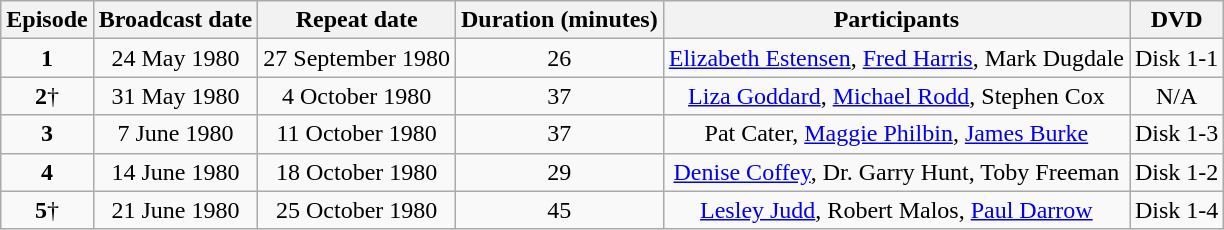<table class="wikitable" style="text-align:center;">
<tr>
<th>Episode</th>
<th>Broadcast date</th>
<th>Repeat date</th>
<th>Duration (minutes)</th>
<th>Participants</th>
<th>DVD</th>
</tr>
<tr>
<td><strong>1</strong></td>
<td>24 May 1980</td>
<td>27 September 1980</td>
<td>26</td>
<td><a href='#'>Elizabeth Estensen</a>, <a href='#'>Fred Harris</a>, Mark Dugdale</td>
<td>Disk 1-1</td>
</tr>
<tr>
<td><strong>2</strong>†</td>
<td>31 May 1980</td>
<td>4 October 1980</td>
<td>37</td>
<td><a href='#'>Liza Goddard</a>, <a href='#'>Michael Rodd</a>, Stephen Cox</td>
<td>N/A</td>
</tr>
<tr>
<td><strong>3</strong></td>
<td>7 June 1980</td>
<td>11 October 1980</td>
<td>37</td>
<td>Pat Cater, <a href='#'>Maggie Philbin</a>, <a href='#'>James Burke</a></td>
<td>Disk 1-3</td>
</tr>
<tr>
<td><strong>4</strong></td>
<td>14 June 1980</td>
<td>18 October 1980</td>
<td>29</td>
<td><a href='#'>Denise Coffey</a>, Dr. Garry Hunt, Toby Freeman</td>
<td>Disk 1-2</td>
</tr>
<tr>
<td><strong>5</strong>†</td>
<td>21 June 1980</td>
<td>25 October 1980</td>
<td>45</td>
<td><a href='#'>Lesley Judd</a>, Robert Malos, <a href='#'>Paul Darrow</a></td>
<td>Disk 1-4</td>
</tr>
</table>
